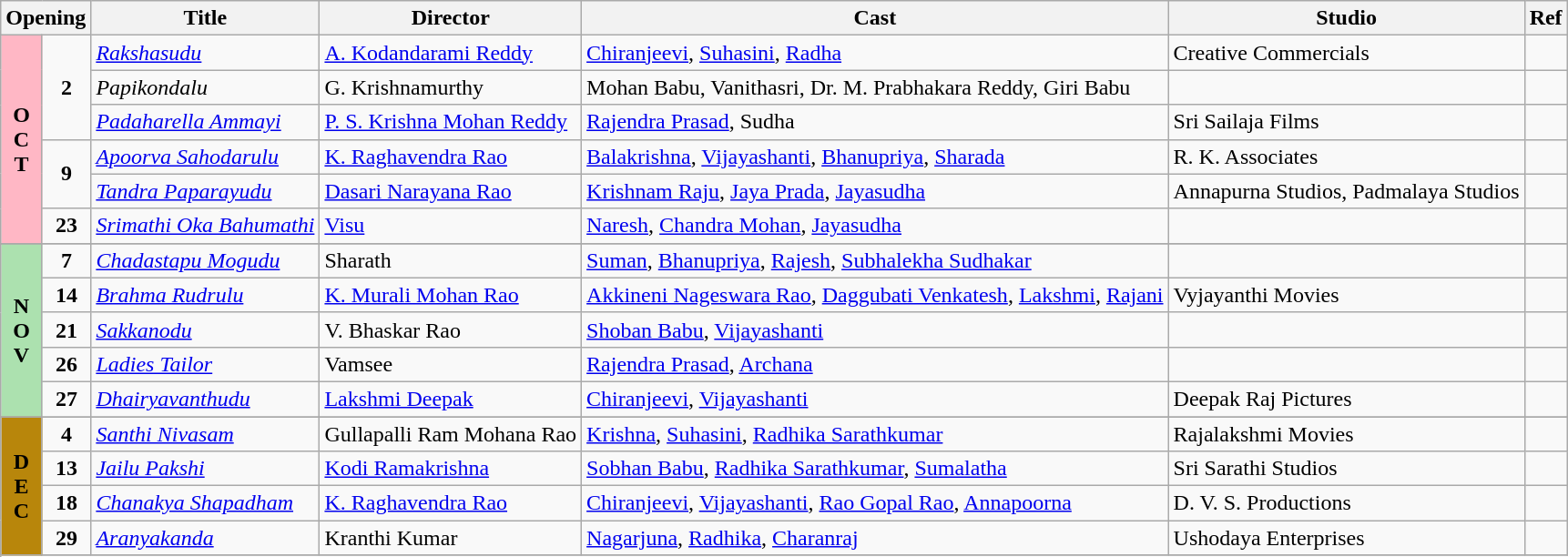<table class="wikitable">
<tr>
<th colspan="2">Opening</th>
<th>Title</th>
<th>Director</th>
<th>Cast</th>
<th>Studio</th>
<th>Ref</th>
</tr>
<tr October!>
<td rowspan="6" valign="center" align="center" style="background:#FFB7C5;"><strong>O<br>C<br>T</strong></td>
<td rowspan="3" align="center"><strong>2</strong></td>
<td><em><a href='#'>Rakshasudu</a></em></td>
<td><a href='#'>A. Kodandarami Reddy</a></td>
<td><a href='#'>Chiranjeevi</a>, <a href='#'>Suhasini</a>, <a href='#'>Radha</a></td>
<td>Creative Commercials</td>
<td></td>
</tr>
<tr>
<td><em>Papikondalu</em></td>
<td>G. Krishnamurthy</td>
<td>Mohan Babu, Vanithasri,  Dr. M. Prabhakara Reddy, Giri Babu</td>
<td></td>
<td></td>
</tr>
<tr>
<td><em><a href='#'>Padaharella Ammayi</a></em></td>
<td><a href='#'>P. S. Krishna Mohan Reddy</a></td>
<td><a href='#'>Rajendra Prasad</a>, Sudha</td>
<td>Sri Sailaja Films</td>
<td></td>
</tr>
<tr>
<td rowspan="2" align="center"><strong>9</strong></td>
<td><em><a href='#'>Apoorva Sahodarulu</a></em></td>
<td><a href='#'>K. Raghavendra Rao</a></td>
<td><a href='#'>Balakrishna</a>, <a href='#'>Vijayashanti</a>, <a href='#'>Bhanupriya</a>, <a href='#'>Sharada</a></td>
<td>R. K. Associates</td>
<td></td>
</tr>
<tr>
<td><em><a href='#'>Tandra Paparayudu</a></em></td>
<td><a href='#'>Dasari Narayana Rao</a></td>
<td><a href='#'>Krishnam Raju</a>, <a href='#'>Jaya Prada</a>, <a href='#'>Jayasudha</a></td>
<td>Annapurna Studios, Padmalaya Studios</td>
<td></td>
</tr>
<tr>
<td rowspan="1" align="center"><strong>23</strong></td>
<td><em><a href='#'>Srimathi Oka Bahumathi</a></em></td>
<td><a href='#'>Visu</a></td>
<td><a href='#'>Naresh</a>, <a href='#'>Chandra Mohan</a>, <a href='#'>Jayasudha</a></td>
<td></td>
<td></td>
</tr>
<tr>
</tr>
<tr November!>
<td rowspan="5" valign="center" align="center" style="background:#ACE1AF;"><strong>N<br>O<br>V</strong></td>
<td rowspan="1" align="center"><strong>7</strong></td>
<td><em><a href='#'>Chadastapu Mogudu</a></em></td>
<td>Sharath</td>
<td><a href='#'>Suman</a>, <a href='#'>Bhanupriya</a>, <a href='#'>Rajesh</a>, <a href='#'>Subhalekha Sudhakar</a></td>
<td></td>
<td></td>
</tr>
<tr>
<td rowspan="1" align="center"><strong>14</strong></td>
<td><em><a href='#'>Brahma Rudrulu</a></em></td>
<td><a href='#'>K. Murali Mohan Rao</a></td>
<td><a href='#'>Akkineni Nageswara Rao</a>, <a href='#'>Daggubati Venkatesh</a>, <a href='#'>Lakshmi</a>, <a href='#'>Rajani</a></td>
<td>Vyjayanthi Movies</td>
<td></td>
</tr>
<tr>
<td rowspan="1" align="center"><strong>21</strong></td>
<td><em><a href='#'>Sakkanodu</a></em></td>
<td>V. Bhaskar Rao</td>
<td><a href='#'>Shoban Babu</a>, <a href='#'>Vijayashanti</a></td>
<td></td>
<td></td>
</tr>
<tr>
<td rowspan="1" align="center"><strong>26</strong></td>
<td><em><a href='#'>Ladies Tailor</a></em></td>
<td>Vamsee</td>
<td><a href='#'>Rajendra Prasad</a>, <a href='#'>Archana</a></td>
<td></td>
<td></td>
</tr>
<tr>
<td rowspan="1" align="center"><strong>27</strong></td>
<td><em><a href='#'>Dhairyavanthudu</a></em></td>
<td><a href='#'>Lakshmi Deepak</a></td>
<td><a href='#'>Chiranjeevi</a>, <a href='#'>Vijayashanti</a></td>
<td>Deepak Raj Pictures</td>
<td></td>
</tr>
<tr>
</tr>
<tr December!>
<td rowspan="8" valign="center" align="center" style="background:#B8860B;"><strong>D<br>E<br>C</strong></td>
<td rowspan="1" align="center"><strong>4</strong></td>
<td><em><a href='#'>Santhi Nivasam</a></em></td>
<td>Gullapalli Ram Mohana Rao</td>
<td><a href='#'>Krishna</a>, <a href='#'>Suhasini</a>, <a href='#'>Radhika Sarathkumar</a></td>
<td>Rajalakshmi Movies</td>
<td></td>
</tr>
<tr>
<td rowspan="1" align="center"><strong>13</strong></td>
<td><em><a href='#'>Jailu Pakshi</a></em></td>
<td><a href='#'>Kodi Ramakrishna</a></td>
<td><a href='#'>Sobhan Babu</a>, <a href='#'>Radhika Sarathkumar</a>, <a href='#'>Sumalatha</a></td>
<td>Sri Sarathi Studios</td>
<td></td>
</tr>
<tr>
<td rowspan="1" align="center"><strong>18</strong></td>
<td><em><a href='#'>Chanakya Shapadham</a></em></td>
<td><a href='#'>K. Raghavendra Rao</a></td>
<td><a href='#'>Chiranjeevi</a>, <a href='#'>Vijayashanti</a>, <a href='#'>Rao Gopal Rao</a>, <a href='#'>Annapoorna</a></td>
<td>D. V. S. Productions</td>
<td></td>
</tr>
<tr>
<td rowspan="1" align="center"><strong>29</strong></td>
<td><em><a href='#'>Aranyakanda</a></em></td>
<td>Kranthi Kumar</td>
<td><a href='#'>Nagarjuna</a>, <a href='#'>Radhika</a>, <a href='#'>Charanraj</a></td>
<td>Ushodaya Enterprises</td>
<td></td>
</tr>
<tr>
</tr>
</table>
